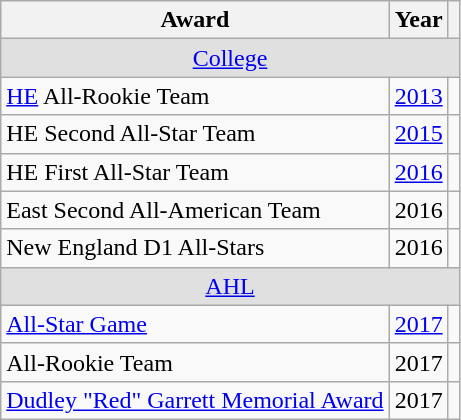<table class="wikitable">
<tr>
<th>Award</th>
<th>Year</th>
<th></th>
</tr>
<tr ALIGN="center" bgcolor="#e0e0e0">
<td colspan="3"><a href='#'>College</a></td>
</tr>
<tr>
<td><a href='#'>HE</a> All-Rookie Team</td>
<td><a href='#'>2013</a></td>
<td></td>
</tr>
<tr>
<td>HE Second All-Star Team</td>
<td><a href='#'>2015</a></td>
<td></td>
</tr>
<tr>
<td>HE First All-Star Team</td>
<td><a href='#'>2016</a></td>
<td></td>
</tr>
<tr>
<td>East Second All-American Team</td>
<td>2016</td>
<td></td>
</tr>
<tr>
<td>New England D1 All-Stars</td>
<td>2016</td>
<td></td>
</tr>
<tr ALIGN="center" bgcolor="#e0e0e0">
<td colspan="3"><a href='#'>AHL</a></td>
</tr>
<tr>
<td><a href='#'>All-Star Game</a></td>
<td><a href='#'>2017</a></td>
<td></td>
</tr>
<tr>
<td>All-Rookie Team</td>
<td>2017</td>
<td></td>
</tr>
<tr>
<td><a href='#'>Dudley "Red" Garrett Memorial Award</a></td>
<td>2017</td>
<td></td>
</tr>
</table>
